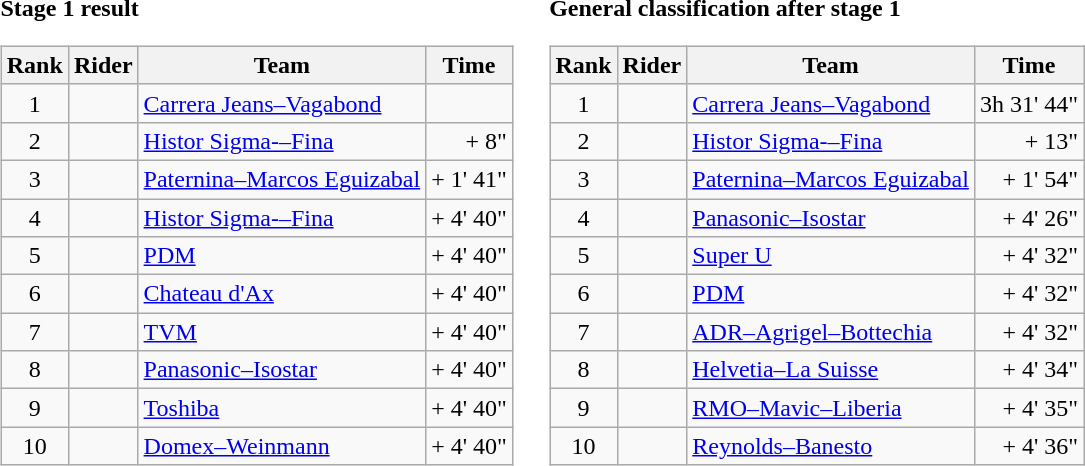<table>
<tr>
<td><strong>Stage 1 result</strong><br><table class="wikitable">
<tr>
<th scope="col">Rank</th>
<th scope="col">Rider</th>
<th scope="col">Team</th>
<th scope="col">Time</th>
</tr>
<tr>
<td style="text-align:center;">1</td>
<td> </td>
<td><a href='#'>Carrera Jeans–Vagabond</a></td>
<td style="text-align:right;"></td>
</tr>
<tr>
<td style="text-align:center;">2</td>
<td></td>
<td><a href='#'>Histor Sigma-–Fina</a></td>
<td style="text-align:right;">+ 8"</td>
</tr>
<tr>
<td style="text-align:center;">3</td>
<td></td>
<td><a href='#'>Paternina–Marcos Eguizabal</a></td>
<td style="text-align:right;">+ 1' 41"</td>
</tr>
<tr>
<td style="text-align:center;">4</td>
<td></td>
<td><a href='#'>Histor Sigma-–Fina</a></td>
<td style="text-align:right;">+ 4' 40"</td>
</tr>
<tr>
<td style="text-align:center;">5</td>
<td></td>
<td><a href='#'>PDM</a></td>
<td style="text-align:right;">+ 4' 40"</td>
</tr>
<tr>
<td style="text-align:center;">6</td>
<td></td>
<td><a href='#'>Chateau d'Ax</a></td>
<td style="text-align:right;">+ 4' 40"</td>
</tr>
<tr>
<td style="text-align:center;">7</td>
<td></td>
<td><a href='#'>TVM</a></td>
<td style="text-align:right;">+ 4' 40"</td>
</tr>
<tr>
<td style="text-align:center;">8</td>
<td></td>
<td><a href='#'>Panasonic–Isostar</a></td>
<td style="text-align:right;">+ 4' 40"</td>
</tr>
<tr>
<td style="text-align:center;">9</td>
<td></td>
<td><a href='#'>Toshiba</a></td>
<td style="text-align:right;">+ 4' 40"</td>
</tr>
<tr>
<td style="text-align:center;">10</td>
<td></td>
<td><a href='#'>Domex–Weinmann</a></td>
<td style="text-align:right;">+ 4' 40"</td>
</tr>
</table>
</td>
<td></td>
<td><strong>General classification after stage 1</strong><br><table class="wikitable">
<tr>
<th scope="col">Rank</th>
<th scope="col">Rider</th>
<th scope="col">Team</th>
<th scope="col">Time</th>
</tr>
<tr>
<td style="text-align:center;">1</td>
<td> </td>
<td><a href='#'>Carrera Jeans–Vagabond</a></td>
<td style="text-align:right;">3h 31' 44"</td>
</tr>
<tr>
<td style="text-align:center;">2</td>
<td></td>
<td><a href='#'>Histor Sigma-–Fina</a></td>
<td style="text-align:right;">+ 13"</td>
</tr>
<tr>
<td style="text-align:center;">3</td>
<td></td>
<td><a href='#'>Paternina–Marcos Eguizabal</a></td>
<td style="text-align:right;">+ 1' 54"</td>
</tr>
<tr>
<td style="text-align:center;">4</td>
<td></td>
<td><a href='#'>Panasonic–Isostar</a></td>
<td style="text-align:right;">+ 4' 26"</td>
</tr>
<tr>
<td style="text-align:center;">5</td>
<td></td>
<td><a href='#'>Super U</a></td>
<td style="text-align:right;">+ 4' 32"</td>
</tr>
<tr>
<td style="text-align:center;">6</td>
<td></td>
<td><a href='#'>PDM</a></td>
<td style="text-align:right;">+ 4' 32"</td>
</tr>
<tr>
<td style="text-align:center;">7</td>
<td></td>
<td><a href='#'>ADR–Agrigel–Bottechia</a></td>
<td style="text-align:right;">+ 4' 32"</td>
</tr>
<tr>
<td style="text-align:center;">8</td>
<td></td>
<td><a href='#'>Helvetia–La Suisse</a></td>
<td style="text-align:right;">+ 4' 34"</td>
</tr>
<tr>
<td style="text-align:center;">9</td>
<td></td>
<td><a href='#'>RMO–Mavic–Liberia</a></td>
<td style="text-align:right;">+ 4' 35"</td>
</tr>
<tr>
<td style="text-align:center;">10</td>
<td></td>
<td><a href='#'>Reynolds–Banesto</a></td>
<td style="text-align:right;">+ 4' 36"</td>
</tr>
</table>
</td>
</tr>
</table>
